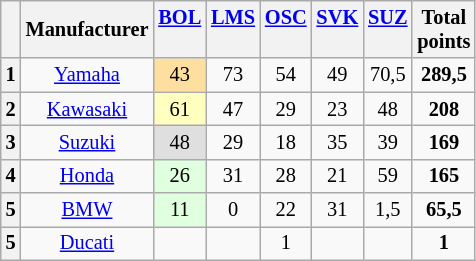<table class="wikitable" style="font-size: 85%; text-align:center;">
<tr valign="top">
<th valign=middle></th>
<th valign=middle>Manufacturer</th>
<th><a href='#'>BOL</a><br></th>
<th><a href='#'>LMS</a><br></th>
<th><a href='#'>OSC</a><br></th>
<th><a href='#'>SVK</a><br></th>
<th><a href='#'>SUZ</a><br></th>
<th valign=middle>Total<br>points</th>
</tr>
<tr>
<th>1</th>
<td> <a href='#'>Yamaha</a></td>
<td style="background:#FFDF9F;">43</td>
<td>73</td>
<td>54</td>
<td>49</td>
<td>70,5</td>
<td><strong>289,5</strong></td>
</tr>
<tr>
<th>2</th>
<td> <a href='#'>Kawasaki</a></td>
<td style="background:#FFFFBF;">61</td>
<td>47</td>
<td>29</td>
<td>23</td>
<td>48</td>
<td><strong>208</strong></td>
</tr>
<tr>
<th>3</th>
<td><a href='#'>Suzuki</a></td>
<td style="background:#DFDFDF;">48</td>
<td>29</td>
<td>18</td>
<td>35</td>
<td>39</td>
<td><strong>169</strong></td>
</tr>
<tr>
<th>4</th>
<td> <a href='#'>Honda</a></td>
<td style="background:#DFFFDF;">26</td>
<td>31</td>
<td>28</td>
<td>21</td>
<td>59</td>
<td><strong>165</strong></td>
</tr>
<tr>
<th>5</th>
<td> <a href='#'>BMW</a></td>
<td style="background:#DFFFDF;">11</td>
<td>0</td>
<td>22</td>
<td>31</td>
<td>1,5</td>
<td><strong>65,5</strong></td>
</tr>
<tr>
<th>5</th>
<td> <a href='#'>Ducati</a></td>
<td></td>
<td></td>
<td>1</td>
<td></td>
<td></td>
<td><strong>1</strong></td>
</tr>
</table>
